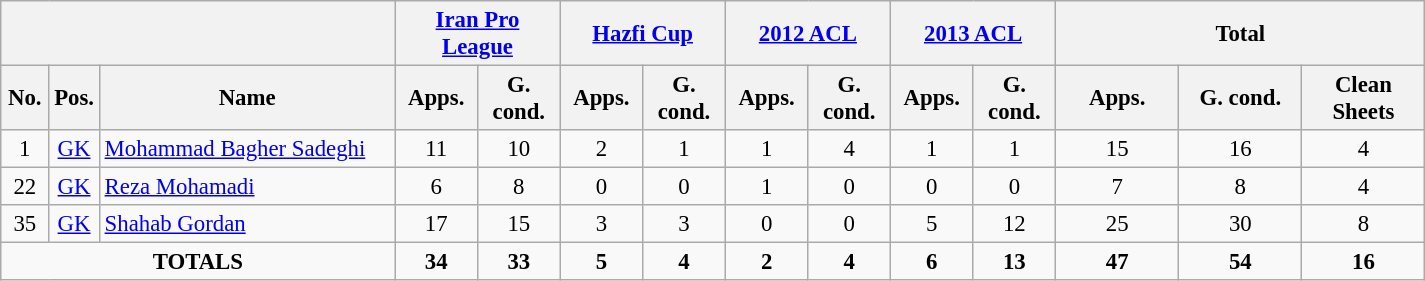<table class="wikitable" style="font-size: 95%; text-align: center;">
<tr>
<th colspan=3></th>
<th colspan=2><strong><a href='#'>Iran Pro League</a></strong></th>
<th colspan=2><strong><a href='#'>Hazfi Cup</a></strong></th>
<th colspan=2><strong><a href='#'>2012 ACL</a></strong></th>
<th colspan=2><strong><a href='#'>2013 ACL</a></strong></th>
<th colspan=3>Total</th>
</tr>
<tr>
<th width=25>No.</th>
<th width=25>Pos.</th>
<th width=190>Name</th>
<th width=48>Apps.</th>
<th width=48>G. cond.</th>
<th width=48>Apps.</th>
<th width=48>G. cond.</th>
<th width=48>Apps.</th>
<th width=48>G. cond.</th>
<th width=48>Apps.</th>
<th width=48>G. cond.</th>
<th width=75>Apps.</th>
<th width=75>G. cond.</th>
<th width=75>Clean Sheets</th>
</tr>
<tr>
<td>1</td>
<td><a href='#'>GK</a></td>
<td align="left"> <a href='#'>Mohammad Bagher Sadeghi</a></td>
<td>11</td>
<td>10</td>
<td>2</td>
<td>1</td>
<td>1</td>
<td>4</td>
<td>1</td>
<td>1</td>
<td>15</td>
<td>16</td>
<td>4</td>
</tr>
<tr>
<td>22</td>
<td><a href='#'>GK</a></td>
<td align="left"> <a href='#'>Reza Mohamadi</a></td>
<td>6</td>
<td>8</td>
<td>0</td>
<td>0</td>
<td>1</td>
<td>0</td>
<td>0</td>
<td>0</td>
<td>7</td>
<td>8</td>
<td>4</td>
</tr>
<tr>
<td>35</td>
<td><a href='#'>GK</a></td>
<td align="left"> <a href='#'>Shahab Gordan</a></td>
<td>17</td>
<td>15</td>
<td>3</td>
<td>3</td>
<td>0</td>
<td>0</td>
<td>5</td>
<td>12</td>
<td>25</td>
<td>30</td>
<td>8</td>
</tr>
<tr>
<td colspan="3"><strong>TOTALS</strong></td>
<td><strong>34</strong></td>
<td><strong>33</strong></td>
<td><strong>5</strong></td>
<td><strong>4</strong></td>
<td><strong>2</strong></td>
<td><strong>4</strong></td>
<td><strong>6</strong></td>
<td><strong>13</strong></td>
<td><strong>47</strong></td>
<td><strong>54</strong></td>
<td><strong>16</strong></td>
</tr>
</table>
